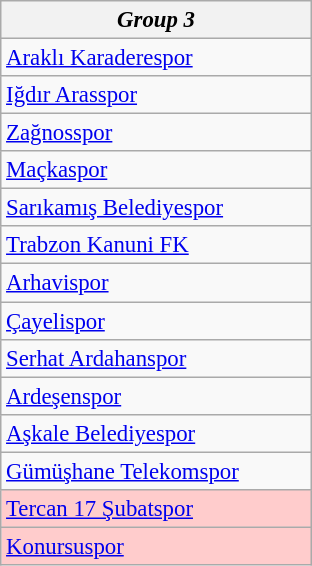<table class="wikitable collapsible collapsed" style="font-size:95%;">
<tr>
<th colspan="1" width="200"><em>Group 3</em></th>
</tr>
<tr>
<td><a href='#'>Araklı Karaderespor</a></td>
</tr>
<tr>
<td><a href='#'>Iğdır Arasspor</a></td>
</tr>
<tr>
<td><a href='#'>Zağnosspor</a></td>
</tr>
<tr>
<td><a href='#'>Maçkaspor</a></td>
</tr>
<tr>
<td><a href='#'>Sarıkamış Belediyespor</a></td>
</tr>
<tr>
<td><a href='#'>Trabzon Kanuni FK</a></td>
</tr>
<tr>
<td><a href='#'>Arhavispor</a></td>
</tr>
<tr>
<td><a href='#'>Çayelispor</a></td>
</tr>
<tr>
<td><a href='#'>Serhat Ardahanspor</a></td>
</tr>
<tr>
<td><a href='#'>Ardeşenspor</a></td>
</tr>
<tr>
<td><a href='#'>Aşkale Belediyespor</a></td>
</tr>
<tr>
<td><a href='#'>Gümüşhane Telekomspor</a></td>
</tr>
<tr>
<td style="background:#fcc;"><a href='#'>Tercan 17 Şubatspor</a></td>
</tr>
<tr>
<td style="background:#fcc;"><a href='#'>Konursuspor</a></td>
</tr>
</table>
